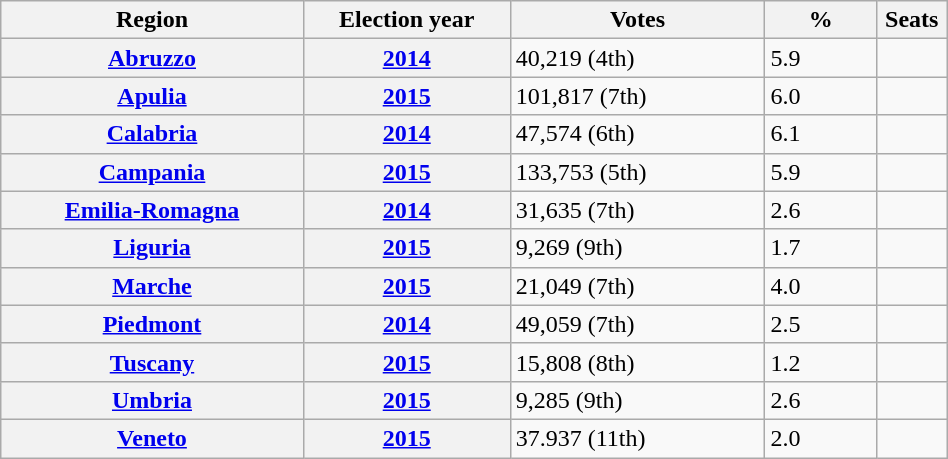<table class=wikitable style="width:50%; border:1px #AAAAFF solid">
<tr>
<th width=19%>Region</th>
<th width=13%>Election year</th>
<th width=16%>Votes</th>
<th width=7%>%</th>
<th width=1%>Seats</th>
</tr>
<tr>
<th><a href='#'>Abruzzo</a></th>
<th><a href='#'>2014</a></th>
<td>40,219 (4th)</td>
<td>5.9</td>
<td></td>
</tr>
<tr>
<th><a href='#'>Apulia</a></th>
<th><a href='#'>2015</a></th>
<td>101,817 (7th)</td>
<td>6.0</td>
<td></td>
</tr>
<tr>
<th><a href='#'>Calabria</a></th>
<th><a href='#'>2014</a></th>
<td>47,574 (6th)</td>
<td>6.1</td>
<td></td>
</tr>
<tr>
<th><a href='#'>Campania</a></th>
<th><a href='#'>2015</a></th>
<td>133,753 (5th)</td>
<td>5.9</td>
<td></td>
</tr>
<tr>
<th><a href='#'>Emilia-Romagna</a></th>
<th><a href='#'>2014</a></th>
<td>31,635 (7th)</td>
<td>2.6</td>
<td></td>
</tr>
<tr>
<th><a href='#'>Liguria</a></th>
<th><a href='#'>2015</a></th>
<td>9,269 (9th)</td>
<td>1.7</td>
<td></td>
</tr>
<tr>
<th><a href='#'>Marche</a></th>
<th><a href='#'>2015</a></th>
<td>21,049 (7th)</td>
<td>4.0</td>
<td></td>
</tr>
<tr>
<th><a href='#'>Piedmont</a></th>
<th><a href='#'>2014</a></th>
<td>49,059 (7th)</td>
<td>2.5</td>
<td></td>
</tr>
<tr>
<th><a href='#'>Tuscany</a></th>
<th><a href='#'>2015</a></th>
<td>15,808 (8th)</td>
<td>1.2</td>
<td></td>
</tr>
<tr>
<th><a href='#'>Umbria</a></th>
<th><a href='#'>2015</a></th>
<td>9,285 (9th)</td>
<td>2.6</td>
<td></td>
</tr>
<tr>
<th><a href='#'>Veneto</a></th>
<th><a href='#'>2015</a></th>
<td>37.937 (11th)</td>
<td>2.0</td>
<td></td>
</tr>
</table>
